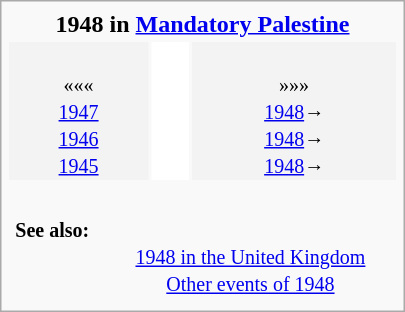<table class="infobox" style="text-align: center; width: 270px">
<tr>
<td align="center" colspan="3"><strong>1948 in <a href='#'>Mandatory Palestine</a></strong></td>
</tr>
<tr>
<td style="background-color: #f3f3f3"><br><small>«««<br><a href='#'>1947</a><br><a href='#'>1946</a><br><a href='#'>1945</a></small></td>
<td style="background: white" align="center"><br><table style="background: inherit">
<tr valign="top">
<td align="center"><br><div><br></div></td>
</tr>
</table>
</td>
<td style="background-color: #f3f3f3"><br><small>»»»<br> <a href='#'>1948</a>→<br> <a href='#'>1948</a>→<br> <a href='#'>1948</a>→</small></td>
</tr>
<tr valign="top">
<td colspan="3"><br><table style="width: 100%; border-width: 0; margin: 0; padding: 0; border-collapse: yes">
<tr valign="top">
<th style="text-align: left"><small><strong>See also:</strong></small></th>
<td><br><small><a href='#'>1948 in the United Kingdom</a><br><a href='#'>Other events of 1948</a></small></td>
</tr>
</table>
</td>
</tr>
</table>
